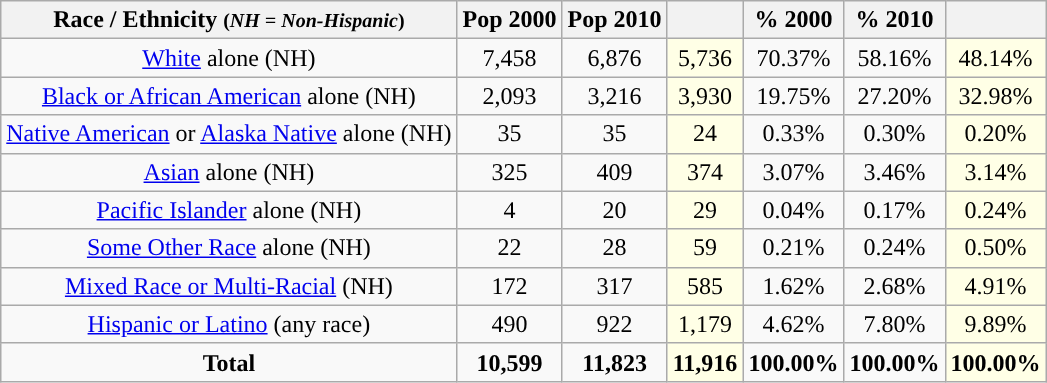<table class="wikitable" style="text-align:center;">
<tr>
<th>Race / Ethnicity <small>(<em>NH = Non-Hispanic</em>)</small></th>
<th>Pop 2000</th>
<th>Pop 2010</th>
<th></th>
<th>% 2000</th>
<th>% 2010</th>
<th></th>
</tr>
<tr>
<td><a href='#'>White</a> alone (NH)</td>
<td>7,458</td>
<td>6,876</td>
<td style='background: #ffffe6;'>5,736</td>
<td>70.37%</td>
<td>58.16%</td>
<td style='background: #ffffe6;'>48.14%</td>
</tr>
<tr>
<td><a href='#'>Black or African American</a> alone (NH)</td>
<td>2,093</td>
<td>3,216</td>
<td style='background: #ffffe6;'>3,930</td>
<td>19.75%</td>
<td>27.20%</td>
<td style='background: #ffffe6;'>32.98%</td>
</tr>
<tr>
<td><a href='#'>Native American</a> or <a href='#'>Alaska Native</a> alone (NH)</td>
<td>35</td>
<td>35</td>
<td style='background: #ffffe6;'>24</td>
<td>0.33%</td>
<td>0.30%</td>
<td style='background: #ffffe6;'>0.20%</td>
</tr>
<tr>
<td><a href='#'>Asian</a> alone (NH)</td>
<td>325</td>
<td>409</td>
<td style='background: #ffffe6;'>374</td>
<td>3.07%</td>
<td>3.46%</td>
<td style='background: #ffffe6;'>3.14%</td>
</tr>
<tr>
<td><a href='#'>Pacific Islander</a> alone (NH)</td>
<td>4</td>
<td>20</td>
<td style='background: #ffffe6;'>29</td>
<td>0.04%</td>
<td>0.17%</td>
<td style='background: #ffffe6;'>0.24%</td>
</tr>
<tr>
<td><a href='#'>Some Other Race</a> alone (NH)</td>
<td>22</td>
<td>28</td>
<td style='background: #ffffe6;'>59</td>
<td>0.21%</td>
<td>0.24%</td>
<td style='background: #ffffe6;'>0.50%</td>
</tr>
<tr>
<td><a href='#'>Mixed Race or Multi-Racial</a> (NH)</td>
<td>172</td>
<td>317</td>
<td style='background: #ffffe6;'>585</td>
<td>1.62%</td>
<td>2.68%</td>
<td style='background: #ffffe6;'>4.91%</td>
</tr>
<tr>
<td><a href='#'>Hispanic or Latino</a> (any race)</td>
<td>490</td>
<td>922</td>
<td style='background: #ffffe6;'>1,179</td>
<td>4.62%</td>
<td>7.80%</td>
<td style='background: #ffffe6;'>9.89%</td>
</tr>
<tr>
<td><strong>Total</strong></td>
<td><strong>10,599</strong></td>
<td><strong>11,823</strong></td>
<td style='background: #ffffe6;'><strong>11,916</strong></td>
<td><strong>100.00%</strong></td>
<td><strong>100.00%</strong></td>
<td style='background: #ffffe6;'><strong>100.00%</strong></td>
</tr>
</table>
